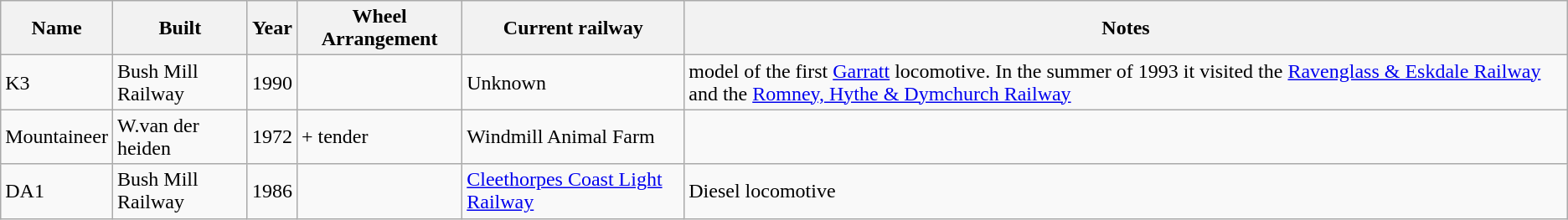<table class="wikitable">
<tr>
<th>Name</th>
<th>Built</th>
<th>Year</th>
<th>Wheel Arrangement</th>
<th>Current railway</th>
<th>Notes</th>
</tr>
<tr>
<td>K3</td>
<td>Bush Mill Railway</td>
<td>1990</td>
<td></td>
<td>Unknown</td>
<td>model of the first <a href='#'>Garratt</a> locomotive. In the summer of 1993 it visited the <a href='#'>Ravenglass & Eskdale Railway</a> and the <a href='#'>Romney, Hythe & Dymchurch Railway</a></td>
</tr>
<tr>
<td>Mountaineer</td>
<td>W.van der heiden</td>
<td>1972</td>
<td> + tender</td>
<td>Windmill Animal Farm</td>
<td></td>
</tr>
<tr>
<td>DA1</td>
<td>Bush Mill Railway</td>
<td>1986</td>
<td></td>
<td><a href='#'>Cleethorpes Coast Light Railway</a></td>
<td>Diesel locomotive</td>
</tr>
</table>
